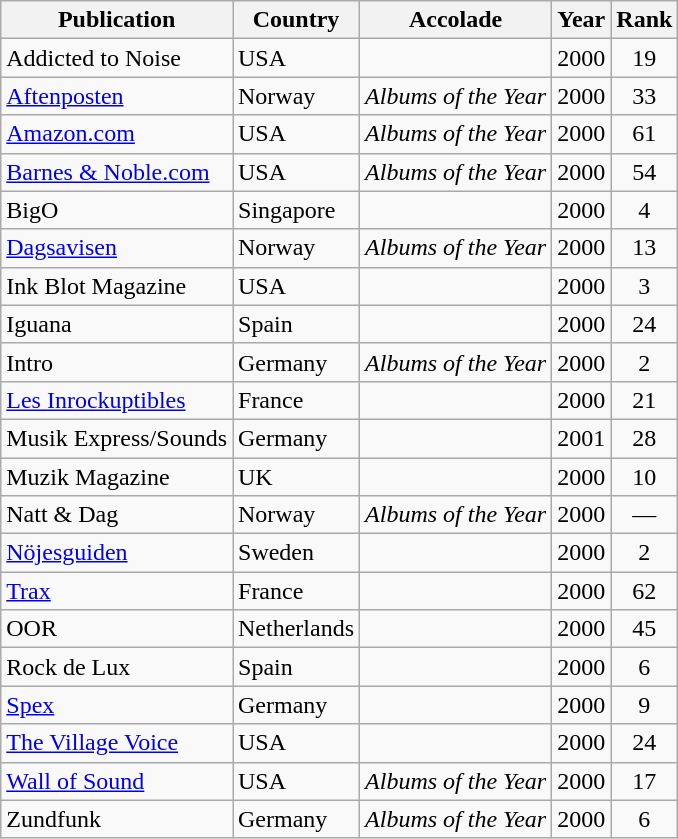<table class="wikitable">
<tr>
<th>Publication</th>
<th>Country</th>
<th>Accolade</th>
<th>Year</th>
<th style="text-align:center;">Rank</th>
</tr>
<tr>
<td>Addicted to Noise</td>
<td>USA</td>
<td><em></em></td>
<td>2000</td>
<td style="text-align:center;">19</td>
</tr>
<tr>
<td><a href='#'>Aftenposten</a></td>
<td>Norway</td>
<td><em>Albums of the Year</em></td>
<td>2000</td>
<td style="text-align:center;">33</td>
</tr>
<tr>
<td><a href='#'>Amazon.com</a></td>
<td>USA</td>
<td><em>Albums of the Year</em></td>
<td>2000</td>
<td style="text-align:center;">61</td>
</tr>
<tr>
<td><a href='#'>Barnes & Noble.com</a></td>
<td>USA</td>
<td><em>Albums of the Year</em></td>
<td>2000</td>
<td style="text-align:center;">54</td>
</tr>
<tr>
<td>BigO</td>
<td>Singapore</td>
<td><em></em></td>
<td>2000</td>
<td style="text-align:center;">4</td>
</tr>
<tr>
<td><a href='#'>Dagsavisen</a></td>
<td>Norway</td>
<td><em>Albums of the Year</em></td>
<td>2000</td>
<td style="text-align:center;">13</td>
</tr>
<tr>
<td>Ink Blot Magazine</td>
<td>USA</td>
<td><em></em></td>
<td>2000</td>
<td style="text-align:center;">3</td>
</tr>
<tr>
<td>Iguana</td>
<td>Spain</td>
<td><em></em></td>
<td>2000</td>
<td style="text-align:center;">24</td>
</tr>
<tr>
<td>Intro</td>
<td>Germany</td>
<td><em>Albums of the Year</em></td>
<td>2000</td>
<td style="text-align:center;">2</td>
</tr>
<tr>
<td><a href='#'>Les Inrockuptibles</a></td>
<td>France</td>
<td><em></em></td>
<td>2000</td>
<td style="text-align:center;">21</td>
</tr>
<tr>
<td>Musik Express/Sounds</td>
<td>Germany</td>
<td><em></em></td>
<td>2001</td>
<td style="text-align:Center;">28</td>
</tr>
<tr>
<td>Muzik Magazine</td>
<td>UK</td>
<td><em></em></td>
<td>2000</td>
<td style="text-align:center;">10</td>
</tr>
<tr>
<td>Natt & Dag</td>
<td>Norway</td>
<td><em>Albums of the Year</em></td>
<td>2000</td>
<td style="text-align:center;">—</td>
</tr>
<tr>
<td><a href='#'>Nöjesguiden</a></td>
<td>Sweden</td>
<td><em></em></td>
<td>2000</td>
<td style="text-align:center;">2</td>
</tr>
<tr>
<td><a href='#'>Trax</a></td>
<td>France</td>
<td><em></em></td>
<td>2000</td>
<td style="text-align:center;">62</td>
</tr>
<tr>
<td>OOR</td>
<td>Netherlands</td>
<td><em></em></td>
<td>2000</td>
<td style="text-align:center;">45</td>
</tr>
<tr>
<td>Rock de Lux</td>
<td>Spain</td>
<td><em></em></td>
<td>2000</td>
<td style="text-align:center;">6</td>
</tr>
<tr>
<td><a href='#'>Spex</a></td>
<td>Germany</td>
<td><em></em></td>
<td>2000</td>
<td style="text-align:center;">9</td>
</tr>
<tr>
<td><a href='#'>The Village Voice</a></td>
<td>USA</td>
<td><em></em></td>
<td>2000</td>
<td style="text-align:center;">24</td>
</tr>
<tr>
<td><a href='#'>Wall of Sound</a></td>
<td>USA</td>
<td><em>Albums of the Year</em></td>
<td>2000</td>
<td style="text-align:center;">17</td>
</tr>
<tr>
<td>Zundfunk</td>
<td>Germany</td>
<td><em>Albums of the Year</em></td>
<td>2000</td>
<td style="text-align:center;">6</td>
</tr>
</table>
